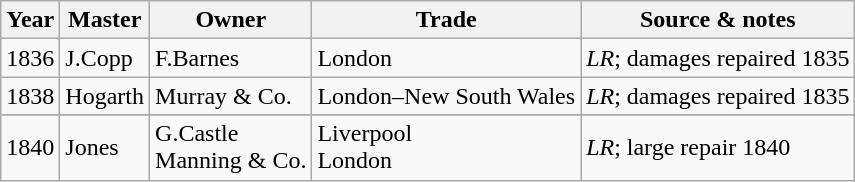<table class=" wikitable">
<tr>
<th>Year</th>
<th>Master</th>
<th>Owner</th>
<th>Trade</th>
<th>Source & notes</th>
</tr>
<tr>
<td>1836</td>
<td>J.Copp</td>
<td>F.Barnes</td>
<td>London</td>
<td><em>LR</em>;  damages repaired 1835</td>
</tr>
<tr>
<td>1838</td>
<td>Hogarth</td>
<td>Murray & Co.</td>
<td>London–New South Wales</td>
<td><em>LR</em>;  damages repaired 1835</td>
</tr>
<tr>
</tr>
<tr>
<td>1840</td>
<td>Jones</td>
<td>G.Castle<br>Manning & Co.</td>
<td>Liverpool<br>London</td>
<td><em>LR</em>; large repair 1840</td>
</tr>
</table>
